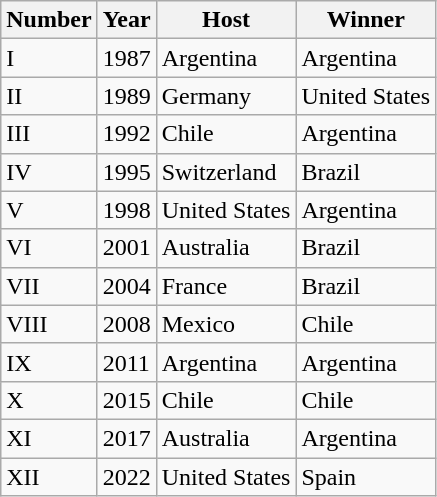<table class="wikitable">
<tr>
<th>Number</th>
<th>Year</th>
<th>Host</th>
<th>Winner</th>
</tr>
<tr>
<td>I</td>
<td>1987</td>
<td> Argentina</td>
<td> Argentina</td>
</tr>
<tr>
<td>II</td>
<td>1989</td>
<td> Germany</td>
<td> United States</td>
</tr>
<tr>
<td>III</td>
<td>1992</td>
<td> Chile</td>
<td> Argentina</td>
</tr>
<tr>
<td>IV</td>
<td>1995</td>
<td> Switzerland</td>
<td> Brazil</td>
</tr>
<tr>
<td>V</td>
<td>1998</td>
<td> United States</td>
<td> Argentina</td>
</tr>
<tr>
<td>VI</td>
<td>2001</td>
<td> Australia</td>
<td> Brazil</td>
</tr>
<tr>
<td>VII</td>
<td>2004</td>
<td> France</td>
<td> Brazil</td>
</tr>
<tr>
<td>VIII</td>
<td>2008</td>
<td> Mexico</td>
<td> Chile</td>
</tr>
<tr>
<td>IX</td>
<td>2011</td>
<td> Argentina</td>
<td> Argentina</td>
</tr>
<tr>
<td>X</td>
<td>2015</td>
<td> Chile</td>
<td> Chile</td>
</tr>
<tr>
<td>XI</td>
<td>2017</td>
<td> Australia</td>
<td> Argentina</td>
</tr>
<tr>
<td>XII</td>
<td>2022</td>
<td> United States</td>
<td> Spain</td>
</tr>
</table>
